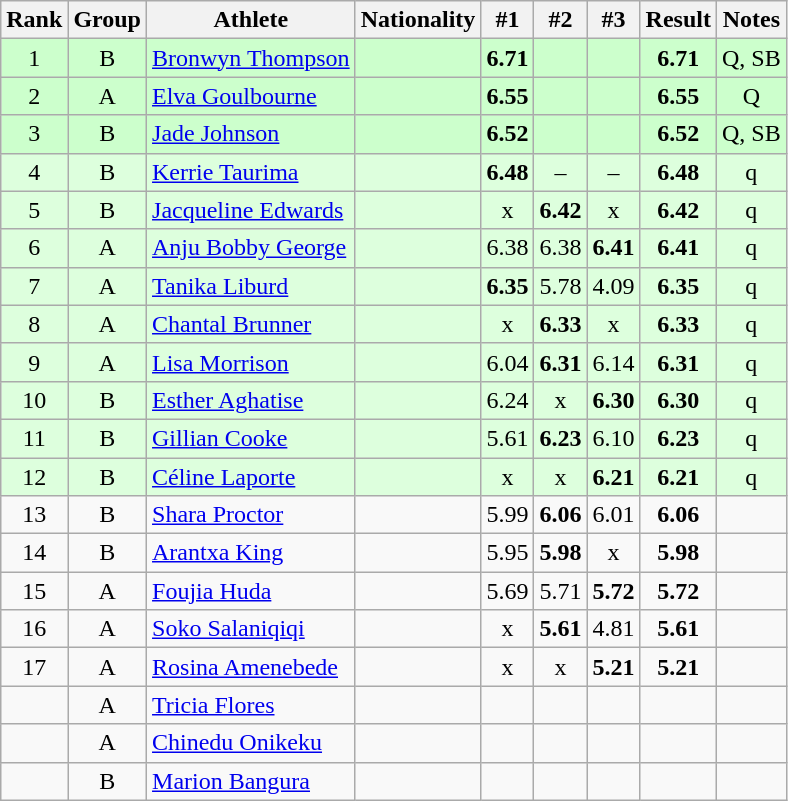<table class="wikitable sortable" style="text-align:center">
<tr>
<th>Rank</th>
<th>Group</th>
<th>Athlete</th>
<th>Nationality</th>
<th>#1</th>
<th>#2</th>
<th>#3</th>
<th>Result</th>
<th>Notes</th>
</tr>
<tr bgcolor=ccffcc>
<td>1</td>
<td>B</td>
<td align="left"><a href='#'>Bronwyn Thompson</a></td>
<td align=left></td>
<td><strong>6.71</strong></td>
<td></td>
<td></td>
<td><strong>6.71</strong></td>
<td>Q, SB</td>
</tr>
<tr bgcolor=ccffcc>
<td>2</td>
<td>A</td>
<td align="left"><a href='#'>Elva Goulbourne</a></td>
<td align=left></td>
<td><strong>6.55</strong></td>
<td></td>
<td></td>
<td><strong>6.55</strong></td>
<td>Q</td>
</tr>
<tr bgcolor=ccffcc>
<td>3</td>
<td>B</td>
<td align="left"><a href='#'>Jade Johnson</a></td>
<td align=left></td>
<td><strong>6.52</strong></td>
<td></td>
<td></td>
<td><strong>6.52</strong></td>
<td>Q, SB</td>
</tr>
<tr bgcolor=ddffdd>
<td>4</td>
<td>B</td>
<td align="left"><a href='#'>Kerrie Taurima</a></td>
<td align=left></td>
<td><strong>6.48</strong></td>
<td>–</td>
<td>–</td>
<td><strong>6.48</strong></td>
<td>q</td>
</tr>
<tr bgcolor=ddffdd>
<td>5</td>
<td>B</td>
<td align="left"><a href='#'>Jacqueline Edwards</a></td>
<td align=left></td>
<td>x</td>
<td><strong>6.42</strong></td>
<td>x</td>
<td><strong>6.42</strong></td>
<td>q</td>
</tr>
<tr bgcolor=ddffdd>
<td>6</td>
<td>A</td>
<td align="left"><a href='#'>Anju Bobby George</a></td>
<td align=left></td>
<td>6.38</td>
<td>6.38</td>
<td><strong>6.41</strong></td>
<td><strong>6.41</strong></td>
<td>q</td>
</tr>
<tr bgcolor=ddffdd>
<td>7</td>
<td>A</td>
<td align="left"><a href='#'>Tanika Liburd</a></td>
<td align=left></td>
<td><strong>6.35</strong></td>
<td>5.78</td>
<td>4.09</td>
<td><strong>6.35</strong></td>
<td>q</td>
</tr>
<tr bgcolor=ddffdd>
<td>8</td>
<td>A</td>
<td align="left"><a href='#'>Chantal Brunner</a></td>
<td align=left></td>
<td>x</td>
<td><strong>6.33</strong></td>
<td>x</td>
<td><strong>6.33</strong></td>
<td>q</td>
</tr>
<tr bgcolor=ddffdd>
<td>9</td>
<td>A</td>
<td align="left"><a href='#'>Lisa Morrison</a></td>
<td align=left></td>
<td>6.04</td>
<td><strong>6.31</strong></td>
<td>6.14</td>
<td><strong>6.31</strong></td>
<td>q</td>
</tr>
<tr bgcolor=ddffdd>
<td>10</td>
<td>B</td>
<td align="left"><a href='#'>Esther Aghatise</a></td>
<td align=left></td>
<td>6.24</td>
<td>x</td>
<td><strong>6.30</strong></td>
<td><strong>6.30</strong></td>
<td>q</td>
</tr>
<tr bgcolor=ddffdd>
<td>11</td>
<td>B</td>
<td align="left"><a href='#'>Gillian Cooke</a></td>
<td align=left></td>
<td>5.61</td>
<td><strong>6.23</strong></td>
<td>6.10</td>
<td><strong>6.23</strong></td>
<td>q</td>
</tr>
<tr bgcolor=ddffdd>
<td>12</td>
<td>B</td>
<td align="left"><a href='#'>Céline Laporte</a></td>
<td align=left></td>
<td>x</td>
<td>x</td>
<td><strong>6.21</strong></td>
<td><strong>6.21</strong></td>
<td>q</td>
</tr>
<tr>
<td>13</td>
<td>B</td>
<td align="left"><a href='#'>Shara Proctor</a></td>
<td align=left></td>
<td>5.99</td>
<td><strong>6.06</strong></td>
<td>6.01</td>
<td><strong>6.06</strong></td>
<td></td>
</tr>
<tr>
<td>14</td>
<td>B</td>
<td align="left"><a href='#'>Arantxa King</a></td>
<td align=left></td>
<td>5.95</td>
<td><strong>5.98</strong></td>
<td>x</td>
<td><strong>5.98</strong></td>
<td></td>
</tr>
<tr>
<td>15</td>
<td>A</td>
<td align="left"><a href='#'>Foujia Huda</a></td>
<td align=left></td>
<td>5.69</td>
<td>5.71</td>
<td><strong>5.72</strong></td>
<td><strong>5.72</strong></td>
<td></td>
</tr>
<tr>
<td>16</td>
<td>A</td>
<td align="left"><a href='#'>Soko Salaniqiqi</a></td>
<td align=left></td>
<td>x</td>
<td><strong>5.61</strong></td>
<td>4.81</td>
<td><strong>5.61</strong></td>
<td></td>
</tr>
<tr>
<td>17</td>
<td>A</td>
<td align="left"><a href='#'>Rosina Amenebede</a></td>
<td align=left></td>
<td>x</td>
<td>x</td>
<td><strong>5.21</strong></td>
<td><strong>5.21</strong></td>
<td></td>
</tr>
<tr>
<td></td>
<td>A</td>
<td align="left"><a href='#'>Tricia Flores</a></td>
<td align=left></td>
<td></td>
<td></td>
<td></td>
<td><strong></strong></td>
<td></td>
</tr>
<tr>
<td></td>
<td>A</td>
<td align="left"><a href='#'>Chinedu Onikeku</a></td>
<td align=left></td>
<td></td>
<td></td>
<td></td>
<td><strong></strong></td>
<td></td>
</tr>
<tr>
<td></td>
<td>B</td>
<td align="left"><a href='#'>Marion Bangura</a></td>
<td align=left></td>
<td></td>
<td></td>
<td></td>
<td><strong></strong></td>
<td></td>
</tr>
</table>
